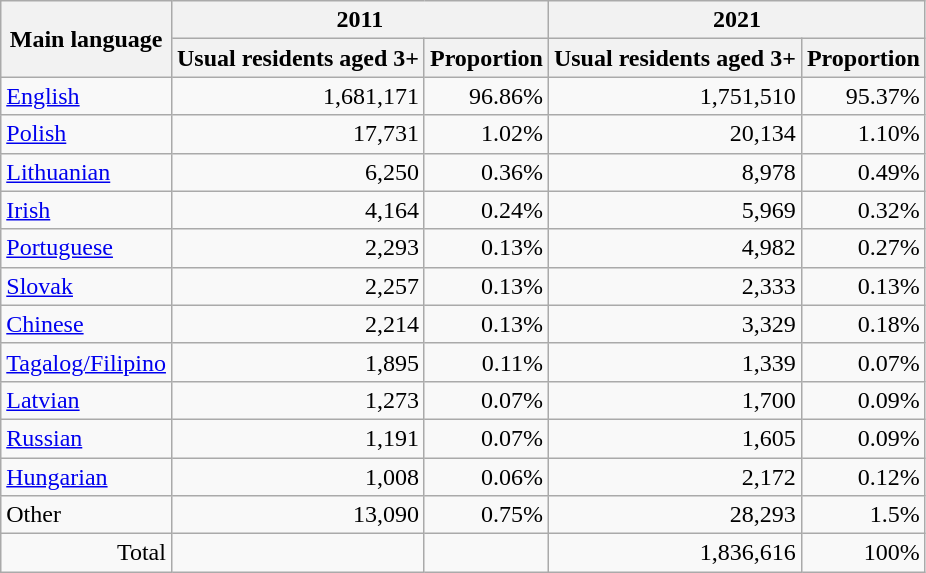<table class="wikitable sortable" style="text-align:right">
<tr>
<th rowspan="2">Main language</th>
<th colspan="2">2011</th>
<th colspan="2">2021</th>
</tr>
<tr>
<th>Usual residents aged 3+</th>
<th>Proportion</th>
<th>Usual residents aged 3+</th>
<th>Proportion</th>
</tr>
<tr>
<td style="text-align:left"><a href='#'>English</a></td>
<td>1,681,171</td>
<td>96.86%</td>
<td>1,751,510</td>
<td>95.37%</td>
</tr>
<tr>
<td style="text-align:left"><a href='#'>Polish</a></td>
<td>17,731</td>
<td>1.02%</td>
<td>20,134</td>
<td>1.10%</td>
</tr>
<tr>
<td style="text-align:left"><a href='#'>Lithuanian</a></td>
<td>6,250</td>
<td>0.36%</td>
<td>8,978</td>
<td>0.49%</td>
</tr>
<tr>
<td style="text-align:left"><a href='#'>Irish</a></td>
<td>4,164</td>
<td>0.24%</td>
<td>5,969</td>
<td>0.32%</td>
</tr>
<tr>
<td style="text-align:left"><a href='#'>Portuguese</a></td>
<td>2,293</td>
<td>0.13%</td>
<td>4,982</td>
<td>0.27%</td>
</tr>
<tr>
<td style="text-align:left"><a href='#'>Slovak</a></td>
<td>2,257</td>
<td>0.13%</td>
<td>2,333</td>
<td>0.13%</td>
</tr>
<tr>
<td style="text-align:left"><a href='#'>Chinese</a></td>
<td>2,214</td>
<td>0.13%</td>
<td>3,329</td>
<td>0.18%</td>
</tr>
<tr>
<td style="text-align:left"><a href='#'>Tagalog/Filipino</a></td>
<td>1,895</td>
<td>0.11%</td>
<td>1,339</td>
<td>0.07%</td>
</tr>
<tr>
<td style="text-align:left"><a href='#'>Latvian</a></td>
<td>1,273</td>
<td>0.07%</td>
<td>1,700</td>
<td>0.09%</td>
</tr>
<tr>
<td style="text-align:left"><a href='#'>Russian</a></td>
<td>1,191</td>
<td>0.07%</td>
<td>1,605</td>
<td>0.09%</td>
</tr>
<tr>
<td style="text-align:left"><a href='#'>Hungarian</a></td>
<td>1,008</td>
<td>0.06%</td>
<td>2,172</td>
<td>0.12%</td>
</tr>
<tr>
<td style="text-align:left">Other</td>
<td>13,090</td>
<td>0.75%</td>
<td>28,293</td>
<td>1.5%</td>
</tr>
<tr>
<td>Total</td>
<td></td>
<td></td>
<td>1,836,616</td>
<td>100%</td>
</tr>
</table>
